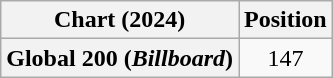<table class="wikitable plainrowheaders" style="text-align:center">
<tr>
<th scope="col">Chart (2024)</th>
<th scope="col">Position</th>
</tr>
<tr>
<th scope="row">Global 200 (<em>Billboard</em>)</th>
<td>147</td>
</tr>
</table>
